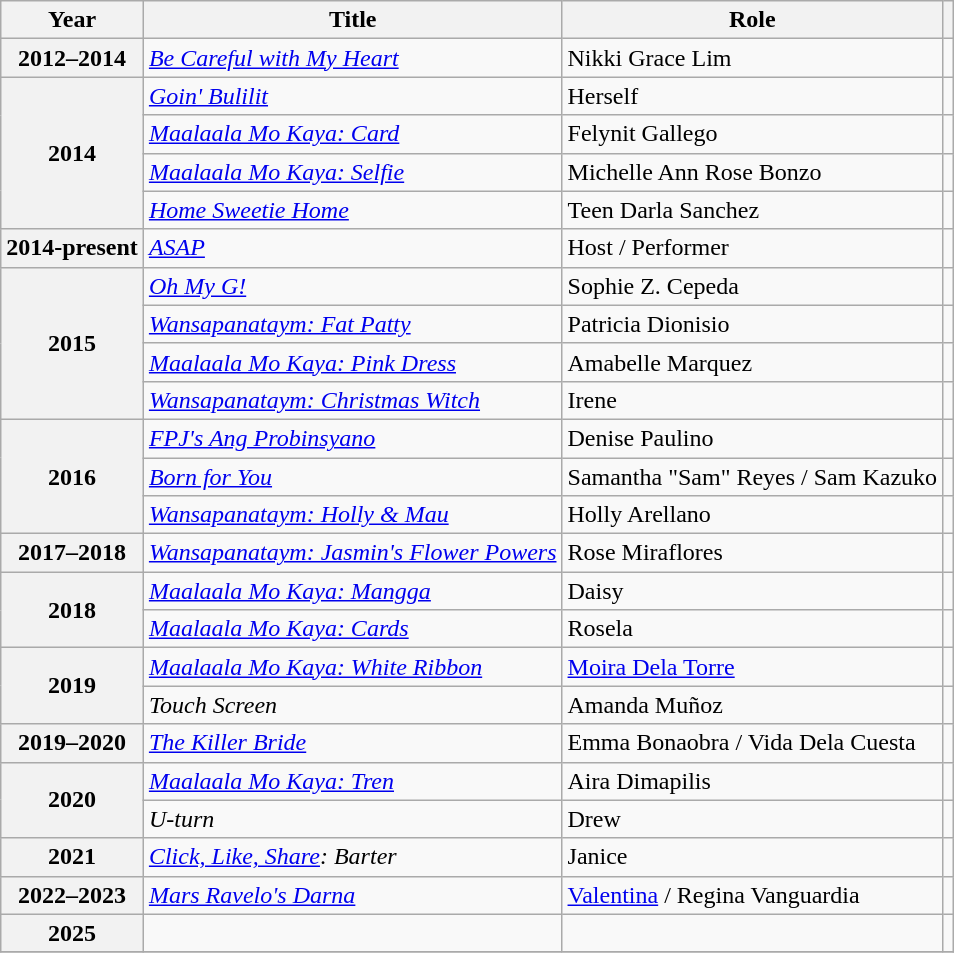<table class="wikitable plainrowheaders sortable">
<tr>
<th scope="col">Year</th>
<th scope="col">Title</th>
<th scope="col">Role</th>
<th scope="col" class="unsortable"></th>
</tr>
<tr>
<th scope="row">2012–2014</th>
<td><em><a href='#'>Be Careful with My Heart</a></em></td>
<td>Nikki Grace Lim</td>
<td style="text-align:center"></td>
</tr>
<tr>
<th scope="row" rowspan="4">2014</th>
<td><em><a href='#'>Goin' Bulilit</a></em></td>
<td>Herself</td>
<td style="text-align:center"></td>
</tr>
<tr>
<td><em><a href='#'>Maalaala Mo Kaya: Card</a></em></td>
<td>Felynit Gallego</td>
<td style="text-align:center"></td>
</tr>
<tr>
<td><em><a href='#'>Maalaala Mo Kaya: Selfie</a></em></td>
<td>Michelle Ann Rose Bonzo</td>
<td style="text-align:center"></td>
</tr>
<tr>
<td><em><a href='#'>Home Sweetie Home</a></em></td>
<td>Teen Darla Sanchez</td>
<td style="text-align:center"></td>
</tr>
<tr>
<th scope="row">2014-present</th>
<td><em><a href='#'>ASAP</a></em></td>
<td>Host / Performer</td>
<td></td>
</tr>
<tr>
<th scope="row" rowspan="4">2015</th>
<td><em><a href='#'>Oh My G!</a></em></td>
<td>Sophie Z. Cepeda</td>
<td style="text-align:center"></td>
</tr>
<tr>
<td><em><a href='#'>Wansapanataym: Fat Patty</a></em></td>
<td>Patricia Dionisio</td>
<td style="text-align:center"></td>
</tr>
<tr>
<td><em><a href='#'>Maalaala Mo Kaya: Pink Dress</a></em></td>
<td>Amabelle Marquez</td>
<td style="text-align:center"></td>
</tr>
<tr>
<td><em><a href='#'>Wansapanataym: Christmas Witch</a></em></td>
<td>Irene</td>
<td style="text-align:center"></td>
</tr>
<tr>
<th scope="row" rowspan="3">2016</th>
<td><em><a href='#'>FPJ's Ang Probinsyano</a></em></td>
<td>Denise Paulino</td>
<td style="text-align:center"></td>
</tr>
<tr>
<td><em><a href='#'>Born for You</a></em></td>
<td>Samantha "Sam" Reyes / Sam Kazuko</td>
<td style="text-align:center"></td>
</tr>
<tr>
<td><em><a href='#'>Wansapanataym: Holly & Mau</a></em></td>
<td>Holly Arellano</td>
<td style="text-align:center"></td>
</tr>
<tr>
<th scope="row">2017–2018</th>
<td><em><a href='#'>Wansapanataym: Jasmin's Flower Powers</a></em></td>
<td>Rose Miraflores</td>
<td style="text-align:center"></td>
</tr>
<tr>
<th scope="row" rowspan="2">2018</th>
<td><em><a href='#'>Maalaala Mo Kaya: Mangga</a></em></td>
<td>Daisy</td>
<td style="text-align:center"></td>
</tr>
<tr>
<td><em><a href='#'>Maalaala Mo Kaya: Cards</a></em></td>
<td>Rosela</td>
<td style="text-align:center"></td>
</tr>
<tr>
<th scope="row" rowspan="2">2019</th>
<td><em><a href='#'>Maalaala Mo Kaya: White Ribbon</a></em></td>
<td><a href='#'>Moira Dela Torre</a></td>
<td style="text-align:center"></td>
</tr>
<tr>
<td><em>Touch Screen</em></td>
<td>Amanda Muñoz</td>
<td style="text-align:center"></td>
</tr>
<tr>
<th scope="row">2019–2020</th>
<td><em><a href='#'>The Killer Bride</a></em></td>
<td>Emma Bonaobra / Vida Dela Cuesta</td>
<td style="text-align:center"></td>
</tr>
<tr>
<th scope="row" rowspan="2">2020</th>
<td><em><a href='#'>Maalaala Mo Kaya: Tren</a></em></td>
<td>Aira Dimapilis</td>
<td style="text-align:center"></td>
</tr>
<tr>
<td><em>U-turn</em></td>
<td>Drew</td>
<td style="text-align:center"></td>
</tr>
<tr>
<th scope="row">2021</th>
<td><em><a href='#'>Click, Like, Share</a>: Barter</em></td>
<td>Janice</td>
<td style="text-align:center"></td>
</tr>
<tr>
<th scope="row">2022–2023</th>
<td><em><a href='#'>Mars Ravelo's Darna</a></em></td>
<td><a href='#'>Valentina</a> / Regina Vanguardia</td>
<td style="text-align:center"></td>
</tr>
<tr>
<th scope="row">2025</th>
<td></td>
<td></td>
<td></td>
</tr>
<tr>
</tr>
</table>
